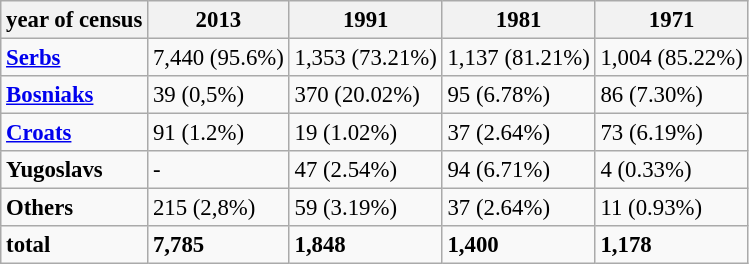<table class="wikitable" style="font-size:95%;">
<tr>
<th>year of census</th>
<th>2013</th>
<th>1991</th>
<th>1981</th>
<th>1971</th>
</tr>
<tr>
<td><strong><a href='#'>Serbs</a></strong></td>
<td>7,440 (95.6%)</td>
<td>1,353 (73.21%)</td>
<td>1,137 (81.21%)</td>
<td>1,004 (85.22%)</td>
</tr>
<tr>
<td><strong><a href='#'>Bosniaks</a></strong></td>
<td>39 (0,5%)</td>
<td>370 (20.02%)</td>
<td>95 (6.78%)</td>
<td>86 (7.30%)</td>
</tr>
<tr>
<td><strong> <a href='#'>Croats</a></strong></td>
<td>91 (1.2%)</td>
<td>19 (1.02%)</td>
<td>37 (2.64%)</td>
<td>73 (6.19%)</td>
</tr>
<tr>
<td><strong>Yugoslavs</strong></td>
<td>-</td>
<td>47 (2.54%)</td>
<td>94 (6.71%)</td>
<td>4 (0.33%)</td>
</tr>
<tr>
<td><strong>Others</strong></td>
<td>215 (2,8%)</td>
<td>59 (3.19%)</td>
<td>37 (2.64%)</td>
<td>11 (0.93%)</td>
</tr>
<tr>
<td><strong>total</strong></td>
<td><strong>7,785</strong></td>
<td><strong>1,848</strong></td>
<td><strong>1,400</strong></td>
<td><strong>1,178</strong></td>
</tr>
</table>
